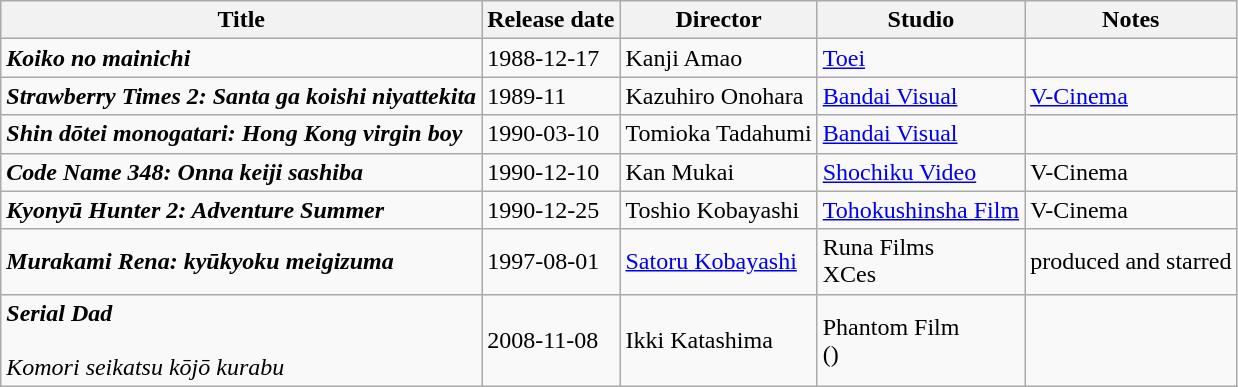<table class="wikitable">
<tr>
<th>Title</th>
<th>Release date</th>
<th>Director</th>
<th>Studio</th>
<th>Notes</th>
</tr>
<tr>
<td><strong><em>Koiko no mainichi</em></strong><br></td>
<td>1988-12-17</td>
<td>Kanji Amao<br></td>
<td><a href='#'>Toei</a></td>
<td></td>
</tr>
<tr>
<td><strong><em>Strawberry Times 2: Santa ga koishi niyattekita</em></strong><br></td>
<td>1989-11</td>
<td>Kazuhiro Onohara</td>
<td><a href='#'>Bandai Visual</a></td>
<td><a href='#'>V-Cinema</a></td>
</tr>
<tr>
<td><strong><em>Shin dōtei monogatari: Hong Kong virgin boy</em></strong><br></td>
<td>1990-03-10</td>
<td>Tomioka Tadahumi</td>
<td><a href='#'>Bandai Visual</a></td>
<td></td>
</tr>
<tr>
<td><strong><em>Code Name 348: Onna keiji sashiba</em></strong><br></td>
<td>1990-12-10</td>
<td>Kan Mukai</td>
<td><a href='#'>Shochiku Video</a></td>
<td>V-Cinema</td>
</tr>
<tr>
<td><strong><em>Kyonyū Hunter 2: Adventure Summer</em></strong><br></td>
<td>1990-12-25</td>
<td>Toshio Kobayashi</td>
<td><a href='#'>Tohokushinsha Film</a></td>
<td>V-Cinema</td>
</tr>
<tr>
<td><strong><em>Murakami Rena: kyūkyoku meigizuma</em></strong><br></td>
<td>1997-08-01</td>
<td><a href='#'>Satoru Kobayashi</a></td>
<td>Runa Films<br>XCes</td>
<td>produced and starred</td>
</tr>
<tr>
<td><strong><em>Serial Dad</em></strong><br><br><em>Komori seikatsu kōjō kurabu</em></td>
<td>2008-11-08</td>
<td>Ikki Katashima</td>
<td>Phantom Film<br>()</td>
<td></td>
</tr>
</table>
